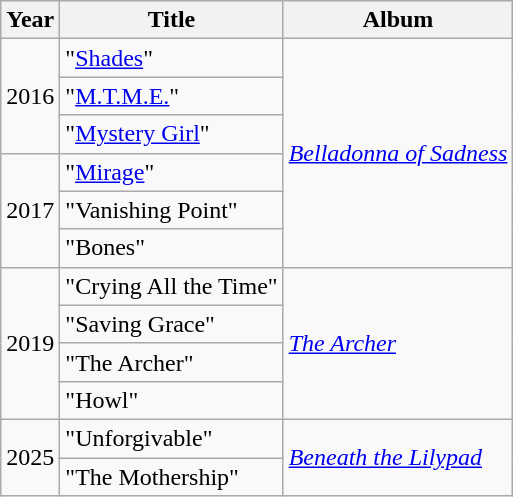<table class="wikitable plainrowheaders">
<tr>
<th>Year</th>
<th>Title</th>
<th>Album</th>
</tr>
<tr>
<td rowspan="3">2016</td>
<td>"<a href='#'>Shades</a>"</td>
<td rowspan="6"><em><a href='#'>Belladonna of Sadness</a></em></td>
</tr>
<tr>
<td>"<a href='#'>M.T.M.E.</a>"</td>
</tr>
<tr>
<td>"<a href='#'>Mystery Girl</a>"</td>
</tr>
<tr>
<td rowspan="3">2017</td>
<td>"<a href='#'>Mirage</a>"</td>
</tr>
<tr>
<td>"Vanishing Point"</td>
</tr>
<tr>
<td>"Bones"</td>
</tr>
<tr>
<td rowspan="4">2019</td>
<td>"Crying All the Time"</td>
<td rowspan="4"><em><a href='#'>The Archer</a></em></td>
</tr>
<tr>
<td>"Saving Grace"</td>
</tr>
<tr>
<td>"The Archer"</td>
</tr>
<tr>
<td>"Howl"</td>
</tr>
<tr>
<td rowspan="2">2025</td>
<td>"Unforgivable"</td>
<td rowspan="2"><em><a href='#'>Beneath the Lilypad</a></em></td>
</tr>
<tr>
<td>"The Mothership"</td>
</tr>
</table>
